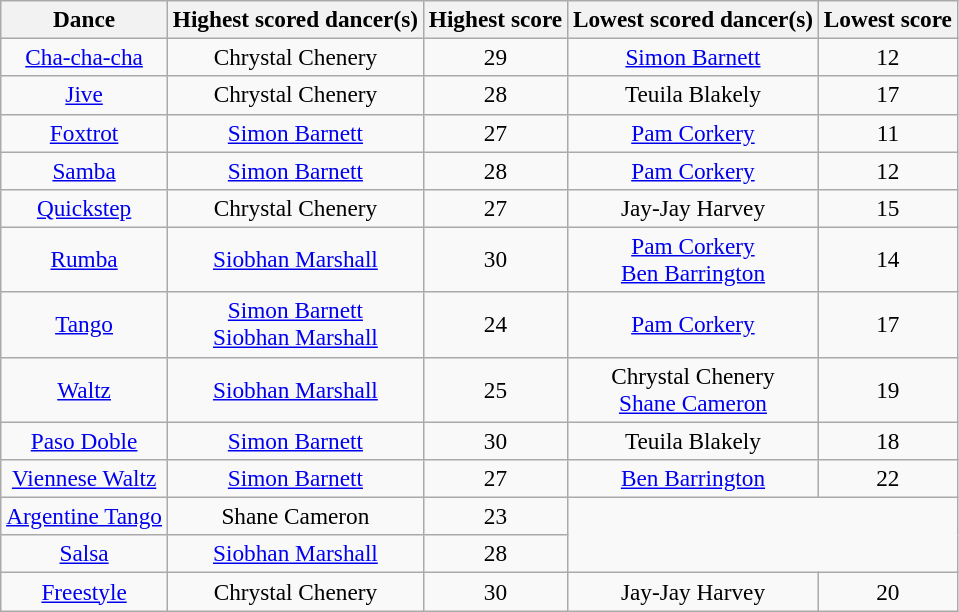<table class="wikitable sortable" style="text-align:center; white-space:nowrap;  font-size:97%;">
<tr>
<th>Dance</th>
<th class="sortable">Highest scored dancer(s)</th>
<th>Highest score</th>
<th class="sortable">Lowest scored dancer(s)</th>
<th>Lowest score</th>
</tr>
<tr>
<td><a href='#'>Cha-cha-cha</a></td>
<td>Chrystal Chenery</td>
<td>29</td>
<td><a href='#'>Simon Barnett</a></td>
<td>12</td>
</tr>
<tr>
<td><a href='#'>Jive</a></td>
<td>Chrystal Chenery</td>
<td>28</td>
<td>Teuila Blakely</td>
<td>17</td>
</tr>
<tr>
<td><a href='#'>Foxtrot</a></td>
<td><a href='#'>Simon Barnett</a></td>
<td>27</td>
<td><a href='#'>Pam Corkery</a></td>
<td>11</td>
</tr>
<tr>
<td><a href='#'>Samba</a></td>
<td><a href='#'>Simon Barnett</a></td>
<td>28</td>
<td><a href='#'>Pam Corkery</a></td>
<td>12</td>
</tr>
<tr>
<td><a href='#'>Quickstep</a></td>
<td>Chrystal Chenery</td>
<td>27</td>
<td>Jay-Jay Harvey</td>
<td>15</td>
</tr>
<tr>
<td><a href='#'>Rumba</a></td>
<td><a href='#'>Siobhan Marshall</a></td>
<td>30</td>
<td><a href='#'>Pam Corkery</a><br><a href='#'>Ben Barrington</a></td>
<td>14</td>
</tr>
<tr>
<td><a href='#'>Tango</a></td>
<td><a href='#'>Simon Barnett</a><br><a href='#'>Siobhan Marshall</a></td>
<td>24</td>
<td><a href='#'>Pam Corkery</a></td>
<td>17</td>
</tr>
<tr>
<td><a href='#'>Waltz</a></td>
<td><a href='#'>Siobhan Marshall</a></td>
<td>25</td>
<td>Chrystal Chenery<br><a href='#'>Shane Cameron</a></td>
<td>19</td>
</tr>
<tr>
<td><a href='#'>Paso Doble</a></td>
<td><a href='#'>Simon Barnett</a></td>
<td>30</td>
<td>Teuila Blakely</td>
<td>18</td>
</tr>
<tr>
<td><a href='#'>Viennese Waltz</a></td>
<td><a href='#'>Simon Barnett</a></td>
<td>27</td>
<td><a href='#'>Ben Barrington</a></td>
<td>22</td>
</tr>
<tr>
<td><a href='#'>Argentine Tango</a></td>
<td>Shane Cameron</td>
<td>23</td>
<td colspan="2" rowspan="2"></td>
</tr>
<tr>
<td><a href='#'>Salsa</a></td>
<td><a href='#'>Siobhan Marshall</a></td>
<td>28</td>
</tr>
<tr>
<td><a href='#'>Freestyle</a></td>
<td>Chrystal Chenery</td>
<td>30</td>
<td>Jay-Jay Harvey</td>
<td>20</td>
</tr>
</table>
